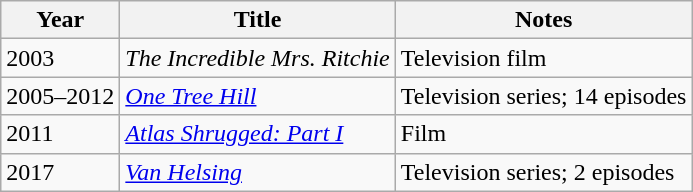<table class="wikitable">
<tr>
<th>Year</th>
<th>Title</th>
<th>Notes</th>
</tr>
<tr>
<td>2003</td>
<td><em>The Incredible Mrs. Ritchie</em></td>
<td>Television film</td>
</tr>
<tr>
<td>2005–2012</td>
<td><em><a href='#'>One Tree Hill</a></em></td>
<td>Television series; 14 episodes</td>
</tr>
<tr>
<td>2011</td>
<td><em><a href='#'>Atlas Shrugged: Part I</a></em></td>
<td>Film</td>
</tr>
<tr>
<td>2017</td>
<td><em><a href='#'>Van Helsing</a></em></td>
<td>Television series; 2 episodes</td>
</tr>
</table>
